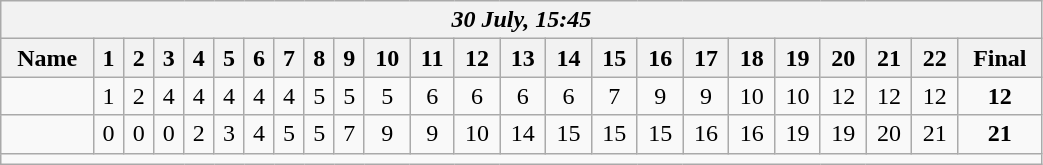<table class=wikitable style="text-align:center; width: 55%">
<tr>
<th colspan=24><em>30 July, 15:45</em></th>
</tr>
<tr>
<th>Name</th>
<th>1</th>
<th>2</th>
<th>3</th>
<th>4</th>
<th>5</th>
<th>6</th>
<th>7</th>
<th>8</th>
<th>9</th>
<th>10</th>
<th>11</th>
<th>12</th>
<th>13</th>
<th>14</th>
<th>15</th>
<th>16</th>
<th>17</th>
<th>18</th>
<th>19</th>
<th>20</th>
<th>21</th>
<th>22</th>
<th>Final</th>
</tr>
<tr>
<td align=left></td>
<td>1</td>
<td>2</td>
<td>4</td>
<td>4</td>
<td>4</td>
<td>4</td>
<td>4</td>
<td>5</td>
<td>5</td>
<td>5</td>
<td>6</td>
<td>6</td>
<td>6</td>
<td>6</td>
<td>7</td>
<td>9</td>
<td>9</td>
<td>10</td>
<td>10</td>
<td>12</td>
<td>12</td>
<td>12</td>
<td><strong>12</strong></td>
</tr>
<tr>
<td align=left><strong></strong></td>
<td>0</td>
<td>0</td>
<td>0</td>
<td>2</td>
<td>3</td>
<td>4</td>
<td>5</td>
<td>5</td>
<td>7</td>
<td>9</td>
<td>9</td>
<td>10</td>
<td>14</td>
<td>15</td>
<td>15</td>
<td>15</td>
<td>16</td>
<td>16</td>
<td>19</td>
<td>19</td>
<td>20</td>
<td>21</td>
<td><strong>21</strong></td>
</tr>
<tr>
<td colspan=24></td>
</tr>
</table>
